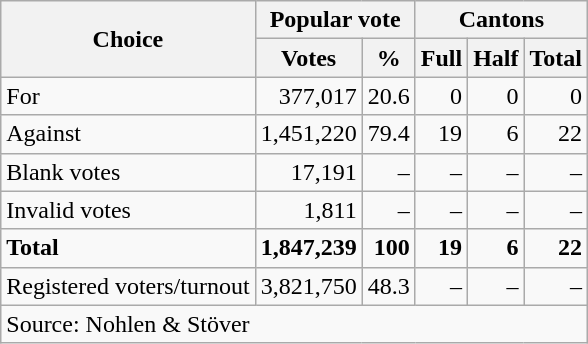<table class=wikitable style=text-align:right>
<tr>
<th rowspan=2>Choice</th>
<th colspan=2>Popular vote</th>
<th colspan=3>Cantons</th>
</tr>
<tr>
<th>Votes</th>
<th>%</th>
<th>Full</th>
<th>Half</th>
<th>Total</th>
</tr>
<tr>
<td align=left>For</td>
<td>377,017</td>
<td>20.6</td>
<td>0</td>
<td>0</td>
<td>0</td>
</tr>
<tr>
<td align=left>Against</td>
<td>1,451,220</td>
<td>79.4</td>
<td>19</td>
<td>6</td>
<td>22</td>
</tr>
<tr>
<td align=left>Blank votes</td>
<td>17,191</td>
<td>–</td>
<td>–</td>
<td>–</td>
<td>–</td>
</tr>
<tr>
<td align=left>Invalid votes</td>
<td>1,811</td>
<td>–</td>
<td>–</td>
<td>–</td>
<td>–</td>
</tr>
<tr>
<td align=left><strong>Total</strong></td>
<td><strong>1,847,239</strong></td>
<td><strong>100</strong></td>
<td><strong>19</strong></td>
<td><strong>6</strong></td>
<td><strong>22</strong></td>
</tr>
<tr>
<td align=left>Registered voters/turnout</td>
<td>3,821,750</td>
<td>48.3</td>
<td>–</td>
<td>–</td>
<td>–</td>
</tr>
<tr>
<td align=left colspan=11>Source: Nohlen & Stöver</td>
</tr>
</table>
